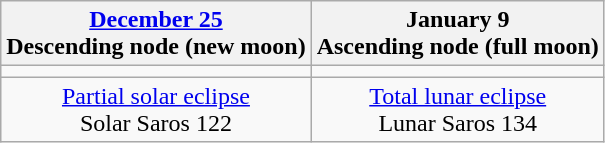<table class="wikitable">
<tr>
<th><a href='#'>December 25</a><br>Descending node (new moon)<br></th>
<th>January 9<br>Ascending node (full moon)<br></th>
</tr>
<tr>
<td></td>
<td></td>
</tr>
<tr align=center>
<td><a href='#'>Partial solar eclipse</a><br>Solar Saros 122</td>
<td><a href='#'>Total lunar eclipse</a><br>Lunar Saros 134</td>
</tr>
</table>
